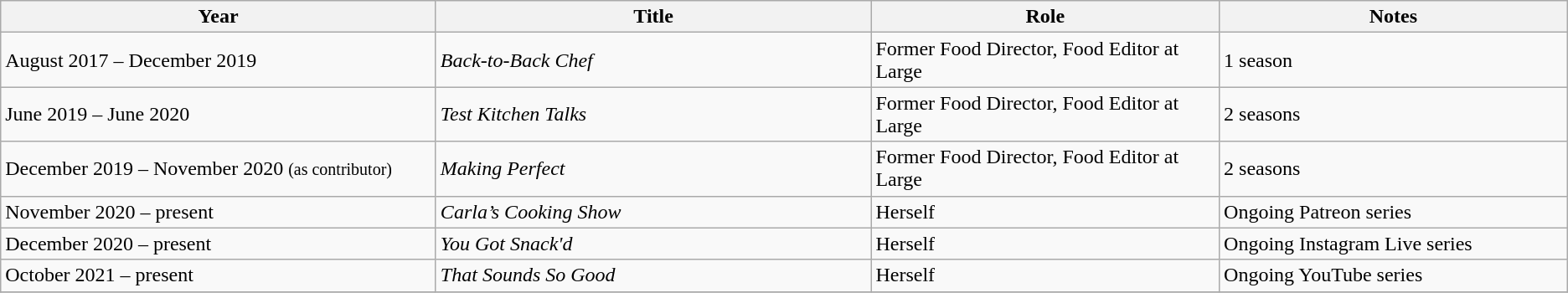<table class="wikitable sortable">
<tr>
<th width="25%">Year</th>
<th width="25%">Title</th>
<th width="20%">Role</th>
<th width="20%">Notes</th>
</tr>
<tr>
<td>August 2017 – December 2019</td>
<td><em>Back-to-Back Chef</em></td>
<td>Former Food Director, Food Editor at Large</td>
<td>1 season</td>
</tr>
<tr>
<td>June 2019 – June 2020</td>
<td><em>Test Kitchen Talks</em></td>
<td>Former Food Director, Food Editor at Large</td>
<td>2 seasons</td>
</tr>
<tr>
<td>December 2019 – November 2020 <small>(as contributor)</small></td>
<td><em>Making Perfect</em></td>
<td>Former Food Director, Food Editor at Large</td>
<td>2 seasons</td>
</tr>
<tr>
<td>November 2020 – present</td>
<td><em>Carla’s Cooking Show</em></td>
<td>Herself</td>
<td>Ongoing Patreon series</td>
</tr>
<tr>
<td>December 2020 – present</td>
<td><em>You Got Snack'd</em></td>
<td>Herself</td>
<td>Ongoing Instagram Live series</td>
</tr>
<tr>
<td>October 2021 – present</td>
<td><em>That Sounds So Good</em></td>
<td>Herself</td>
<td>Ongoing YouTube series</td>
</tr>
<tr>
</tr>
</table>
